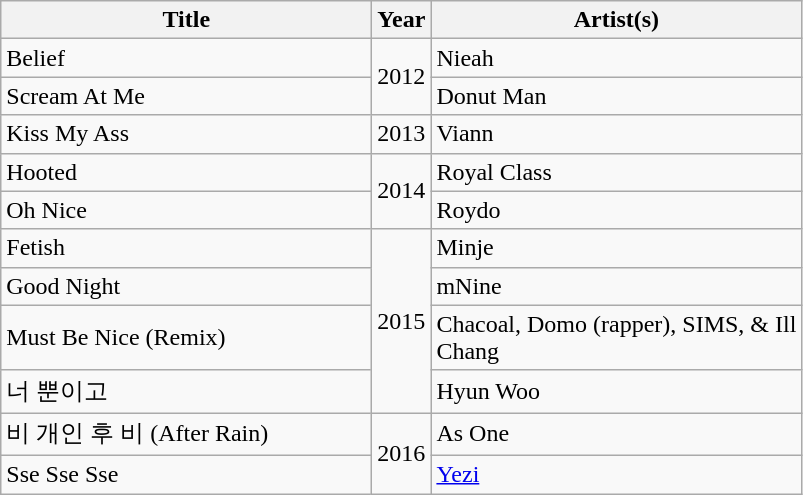<table class="wikitable">
<tr>
<th scope="col" style="width:15em;">Title</th>
<th scope="col">Year</th>
<th scope="col" style="width:15em;">Artist(s)</th>
</tr>
<tr>
<td>Belief</td>
<td rowspan="2">2012</td>
<td>Nieah</td>
</tr>
<tr>
<td>Scream At Me</td>
<td>Donut Man</td>
</tr>
<tr>
<td>Kiss My Ass</td>
<td>2013</td>
<td>Viann</td>
</tr>
<tr>
<td>Hooted</td>
<td rowspan="2">2014</td>
<td>Royal Class</td>
</tr>
<tr>
<td>Oh Nice</td>
<td>Roydo</td>
</tr>
<tr>
<td>Fetish</td>
<td rowspan="4">2015</td>
<td>Minje</td>
</tr>
<tr>
<td>Good Night</td>
<td>mNine</td>
</tr>
<tr>
<td>Must Be Nice (Remix)</td>
<td>Chacoal, Domo (rapper), SIMS, & Ill Chang</td>
</tr>
<tr>
<td>너 뿐이고</td>
<td>Hyun Woo</td>
</tr>
<tr>
<td>비 개인 후 비 (After Rain)</td>
<td rowspan="2">2016</td>
<td>As One</td>
</tr>
<tr>
<td>Sse Sse Sse</td>
<td><a href='#'>Yezi</a></td>
</tr>
</table>
